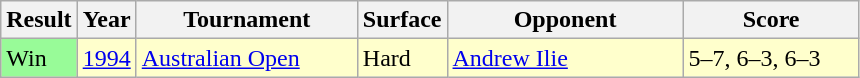<table class="sortable wikitable">
<tr>
<th style="width:40px;">Result</th>
<th style="width:30px;">Year</th>
<th style="width:140px;">Tournament</th>
<th style="width:50px;">Surface</th>
<th style="width:150px;">Opponent</th>
<th style="width:110px;" class="unsortable">Score</th>
</tr>
<tr style="background:#ffffcc;">
<td style="background:#98fb98;">Win</td>
<td><a href='#'>1994</a></td>
<td><a href='#'>Australian Open</a></td>
<td>Hard</td>
<td> <a href='#'>Andrew Ilie</a></td>
<td>5–7, 6–3, 6–3</td>
</tr>
</table>
